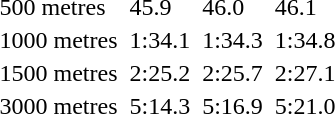<table>
<tr valign="top">
<td>500 metres<br></td>
<td></td>
<td>45.9</td>
<td></td>
<td>46.0</td>
<td></td>
<td>46.1</td>
</tr>
<tr valign="top">
<td>1000 metres<br></td>
<td></td>
<td>1:34.1</td>
<td></td>
<td>1:34.3</td>
<td></td>
<td>1:34.8</td>
</tr>
<tr valign="top">
<td>1500 metres<br></td>
<td></td>
<td>2:25.2 </td>
<td></td>
<td>2:25.7</td>
<td></td>
<td>2:27.1</td>
</tr>
<tr valign="top">
<td>3000 metres<br></td>
<td></td>
<td>5:14.3</td>
<td></td>
<td>5:16.9</td>
<td></td>
<td>5:21.0</td>
</tr>
</table>
